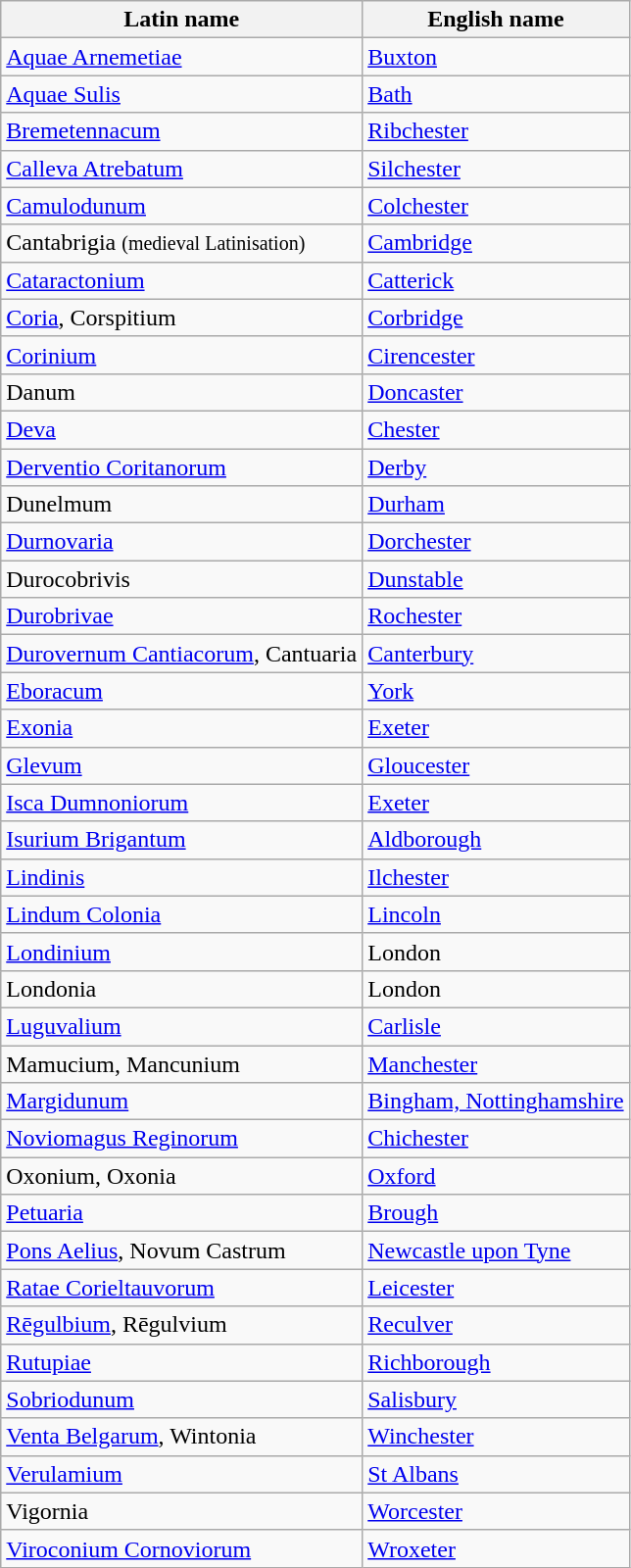<table class="wikitable sortable">
<tr>
<th>Latin name</th>
<th>English name</th>
</tr>
<tr>
<td><a href='#'>Aquae Arnemetiae</a></td>
<td><a href='#'>Buxton</a></td>
</tr>
<tr>
<td><a href='#'>Aquae Sulis</a></td>
<td><a href='#'>Bath</a></td>
</tr>
<tr>
<td><a href='#'>Bremetennacum</a></td>
<td><a href='#'>Ribchester</a></td>
</tr>
<tr>
<td><a href='#'>Calleva Atrebatum</a></td>
<td><a href='#'>Silchester</a></td>
</tr>
<tr>
<td><a href='#'>Camulodunum</a></td>
<td><a href='#'>Colchester</a></td>
</tr>
<tr>
<td>Cantabrigia <small>(medieval Latinisation)</small></td>
<td><a href='#'>Cambridge</a></td>
</tr>
<tr>
<td><a href='#'>Cataractonium</a></td>
<td><a href='#'>Catterick</a></td>
</tr>
<tr>
<td><a href='#'>Coria</a>, Corspitium</td>
<td><a href='#'>Corbridge</a></td>
</tr>
<tr>
<td><a href='#'>Corinium</a></td>
<td><a href='#'>Cirencester</a></td>
</tr>
<tr>
<td>Danum</td>
<td><a href='#'>Doncaster</a></td>
</tr>
<tr>
<td><a href='#'>Deva</a></td>
<td><a href='#'>Chester</a></td>
</tr>
<tr>
<td><a href='#'>Derventio Coritanorum</a></td>
<td><a href='#'>Derby</a></td>
</tr>
<tr>
<td>Dunelmum</td>
<td><a href='#'>Durham</a></td>
</tr>
<tr>
<td><a href='#'>Durnovaria</a></td>
<td><a href='#'>Dorchester</a></td>
</tr>
<tr>
<td>Durocobrivis</td>
<td><a href='#'>Dunstable</a></td>
</tr>
<tr>
<td><a href='#'>Durobrivae</a></td>
<td><a href='#'>Rochester</a></td>
</tr>
<tr>
<td><a href='#'>Durovernum Cantiacorum</a>, Cantuaria</td>
<td><a href='#'>Canterbury</a></td>
</tr>
<tr>
<td><a href='#'>Eboracum</a></td>
<td><a href='#'>York</a></td>
</tr>
<tr>
<td><a href='#'>Exonia</a></td>
<td><a href='#'>Exeter</a></td>
</tr>
<tr>
<td><a href='#'>Glevum</a></td>
<td><a href='#'>Gloucester</a></td>
</tr>
<tr>
<td><a href='#'>Isca Dumnoniorum</a></td>
<td><a href='#'>Exeter</a></td>
</tr>
<tr>
<td><a href='#'>Isurium Brigantum</a></td>
<td><a href='#'>Aldborough</a></td>
</tr>
<tr>
<td><a href='#'>Lindinis</a></td>
<td><a href='#'>Ilchester</a></td>
</tr>
<tr>
<td><a href='#'>Lindum Colonia</a></td>
<td><a href='#'>Lincoln</a></td>
</tr>
<tr>
<td><a href='#'>Londinium</a></td>
<td>London</td>
</tr>
<tr>
<td>Londonia</td>
<td>London</td>
</tr>
<tr>
<td><a href='#'>Luguvalium</a></td>
<td><a href='#'>Carlisle</a></td>
</tr>
<tr>
<td>Mamucium, Mancunium</td>
<td><a href='#'>Manchester</a></td>
</tr>
<tr>
<td><a href='#'>Margidunum</a></td>
<td><a href='#'>Bingham, Nottinghamshire</a></td>
</tr>
<tr>
<td><a href='#'>Noviomagus Reginorum</a></td>
<td><a href='#'>Chichester</a></td>
</tr>
<tr>
<td>Oxonium, Oxonia</td>
<td><a href='#'>Oxford</a></td>
</tr>
<tr>
<td><a href='#'>Petuaria</a></td>
<td><a href='#'>Brough</a></td>
</tr>
<tr>
<td><a href='#'>Pons Aelius</a>, Novum Castrum</td>
<td><a href='#'>Newcastle upon Tyne</a></td>
</tr>
<tr>
<td><a href='#'>Ratae Corieltauvorum</a></td>
<td><a href='#'>Leicester</a></td>
</tr>
<tr>
<td><a href='#'>Rēgulbium</a>, Rēgulvium</td>
<td><a href='#'>Reculver</a></td>
</tr>
<tr>
<td><a href='#'>Rutupiae</a></td>
<td><a href='#'>Richborough</a></td>
</tr>
<tr>
<td><a href='#'>Sobriodunum</a></td>
<td><a href='#'>Salisbury</a></td>
</tr>
<tr>
<td><a href='#'>Venta Belgarum</a>, Wintonia</td>
<td><a href='#'>Winchester</a></td>
</tr>
<tr>
<td><a href='#'>Verulamium</a></td>
<td><a href='#'>St Albans</a></td>
</tr>
<tr>
<td>Vigornia</td>
<td><a href='#'>Worcester</a></td>
</tr>
<tr>
<td><a href='#'>Viroconium Cornoviorum</a></td>
<td><a href='#'>Wroxeter</a></td>
</tr>
</table>
